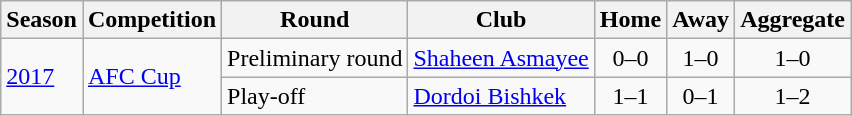<table class="wikitable">
<tr>
<th>Season</th>
<th>Competition</th>
<th>Round</th>
<th>Club</th>
<th>Home</th>
<th>Away</th>
<th>Aggregate</th>
</tr>
<tr>
<td rowspan="2"><a href='#'>2017</a></td>
<td rowspan="2"><a href='#'>AFC Cup</a></td>
<td rowspan="1">Preliminary round</td>
<td> <a href='#'>Shaheen Asmayee</a></td>
<td style="text-align:center;">0–0</td>
<td style="text-align:center;">1–0</td>
<td style="text-align:center;">1–0</td>
</tr>
<tr>
<td rowspan="1">Play-off</td>
<td> <a href='#'>Dordoi Bishkek</a></td>
<td style="text-align:center;">1–1</td>
<td style="text-align:center;">0–1</td>
<td style="text-align:center;">1–2</td>
</tr>
</table>
